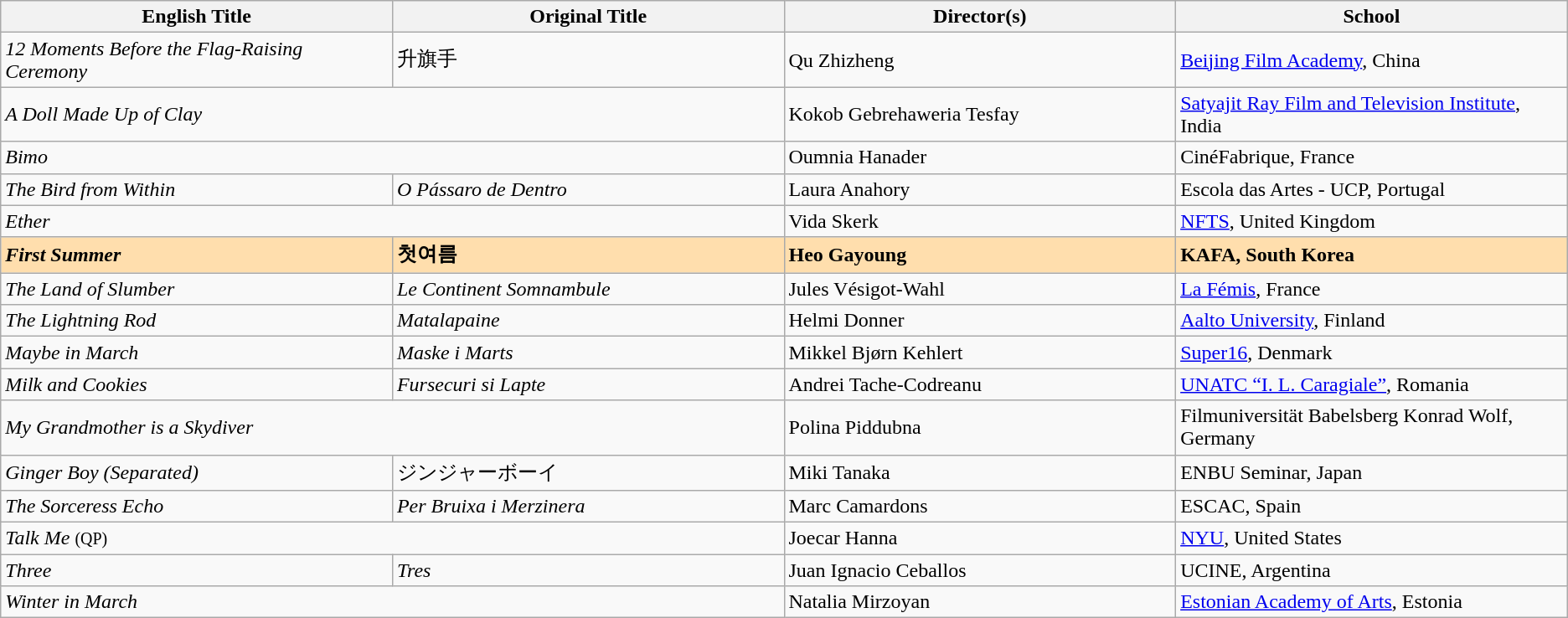<table class="wikitable">
<tr>
<th scope="col" style="width:25%;">English Title</th>
<th scope="col" style="width:25%;">Original Title</th>
<th scope="col" style="width:25%;">Director(s)</th>
<th scope="col" style="width:25%;">School</th>
</tr>
<tr>
<td><em>12 Moments Before the Flag-Raising Ceremony</em></td>
<td>升旗手</td>
<td>Qu Zhizheng</td>
<td><a href='#'>Beijing Film Academy</a>, China</td>
</tr>
<tr>
<td colspan="2"><em>A Doll Made Up of Clay</em></td>
<td>Kokob Gebrehaweria Tesfay</td>
<td><a href='#'>Satyajit Ray Film and Television Institute</a>, India</td>
</tr>
<tr>
<td colspan="2"><em>Bimo</em></td>
<td>Oumnia Hanader</td>
<td>CinéFabrique, France</td>
</tr>
<tr>
<td><em>The Bird from Within</em></td>
<td><em>O Pássaro de Dentro</em></td>
<td>Laura Anahory</td>
<td>Escola das Artes - UCP, Portugal</td>
</tr>
<tr>
<td colspan="2"><em>Ether</em></td>
<td>Vida Skerk</td>
<td><a href='#'>NFTS</a>, United Kingdom</td>
</tr>
<tr style="background:#FFDEAD;">
<td><strong><em>First Summer</em></strong></td>
<td><strong>첫여름</strong></td>
<td><strong>Heo Gayoung</strong></td>
<td><strong>KAFA, South Korea</strong></td>
</tr>
<tr>
<td><em>The Land of Slumber</em></td>
<td><em>Le Continent Somnambule</em></td>
<td>Jules Vésigot-Wahl</td>
<td><a href='#'>La Fémis</a>, France</td>
</tr>
<tr>
<td><em>The Lightning Rod</em></td>
<td><em>Matalapaine</em></td>
<td>Helmi Donner</td>
<td><a href='#'>Aalto University</a>, Finland</td>
</tr>
<tr>
<td><em>Maybe in March</em></td>
<td><em>Maske i Marts</em></td>
<td>Mikkel Bjørn Kehlert</td>
<td><a href='#'>Super16</a>, Denmark</td>
</tr>
<tr>
<td><em>Milk and Cookies</em></td>
<td><em>Fursecuri si Lapte</em></td>
<td>Andrei Tache-Codreanu</td>
<td><a href='#'>UNATC “I. L. Caragiale”</a>, Romania</td>
</tr>
<tr>
<td colspan="2"><em>My Grandmother is a Skydiver</em></td>
<td>Polina Piddubna</td>
<td>Filmuniversität Babelsberg Konrad Wolf, Germany</td>
</tr>
<tr>
<td><em>Ginger Boy (Separated)</em></td>
<td>ジンジャーボーイ</td>
<td>Miki Tanaka</td>
<td>ENBU Seminar, Japan</td>
</tr>
<tr>
<td><em>The Sorceress Echo</em></td>
<td><em>Per Bruixa i Merzinera</em></td>
<td>Marc Camardons</td>
<td>ESCAC, Spain</td>
</tr>
<tr>
<td colspan="2"><em>Talk Me</em> <small>(QP)</small></td>
<td>Joecar Hanna</td>
<td><a href='#'>NYU</a>, United States</td>
</tr>
<tr>
<td><em>Three</em></td>
<td><em>Tres</em></td>
<td>Juan Ignacio Ceballos</td>
<td>UCINE, Argentina</td>
</tr>
<tr>
<td colspan="2"><em>Winter in March</em></td>
<td>Natalia Mirzoyan</td>
<td><a href='#'>Estonian Academy of Arts</a>, Estonia</td>
</tr>
</table>
